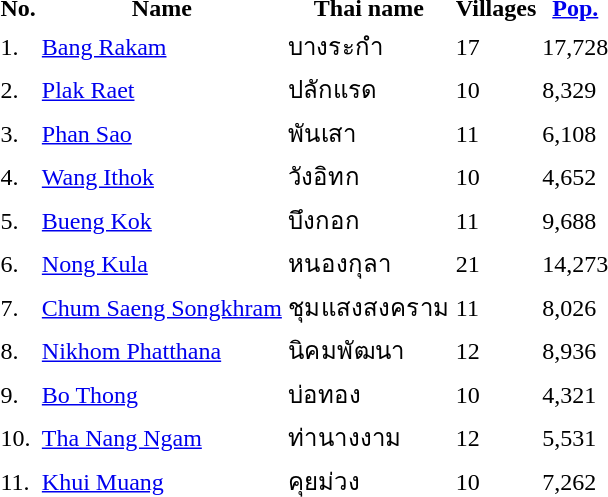<table>
<tr>
<th>No.</th>
<th>Name</th>
<th>Thai name</th>
<th>Villages</th>
<th><a href='#'>Pop.</a></th>
</tr>
<tr>
<td>1.</td>
<td><a href='#'>Bang Rakam</a></td>
<td>บางระกำ</td>
<td>17</td>
<td>17,728</td>
<td></td>
</tr>
<tr>
<td>2.</td>
<td><a href='#'>Plak Raet</a></td>
<td>ปลักแรด</td>
<td>10</td>
<td>8,329</td>
<td></td>
</tr>
<tr>
<td>3.</td>
<td><a href='#'>Phan Sao</a></td>
<td>พันเสา</td>
<td>11</td>
<td>6,108</td>
<td></td>
</tr>
<tr>
<td>4.</td>
<td><a href='#'>Wang Ithok</a></td>
<td>วังอิทก</td>
<td>10</td>
<td>4,652</td>
<td></td>
</tr>
<tr>
<td>5.</td>
<td><a href='#'>Bueng Kok</a></td>
<td>บึงกอก</td>
<td>11</td>
<td>9,688</td>
<td></td>
</tr>
<tr>
<td>6.</td>
<td><a href='#'>Nong Kula</a></td>
<td>หนองกุลา</td>
<td>21</td>
<td>14,273</td>
<td></td>
</tr>
<tr>
<td>7.</td>
<td><a href='#'>Chum Saeng Songkhram</a></td>
<td>ชุมแสงสงคราม</td>
<td>11</td>
<td>8,026</td>
<td></td>
</tr>
<tr>
<td>8.</td>
<td><a href='#'>Nikhom Phatthana</a></td>
<td>นิคมพัฒนา</td>
<td>12</td>
<td>8,936</td>
<td></td>
</tr>
<tr>
<td>9.</td>
<td><a href='#'>Bo Thong</a></td>
<td>บ่อทอง</td>
<td>10</td>
<td>4,321</td>
<td></td>
</tr>
<tr>
<td>10.</td>
<td><a href='#'>Tha Nang Ngam</a></td>
<td>ท่านางงาม</td>
<td>12</td>
<td>5,531</td>
<td></td>
</tr>
<tr>
<td>11.</td>
<td><a href='#'>Khui Muang</a></td>
<td>คุยม่วง</td>
<td>10</td>
<td>7,262</td>
<td></td>
</tr>
</table>
